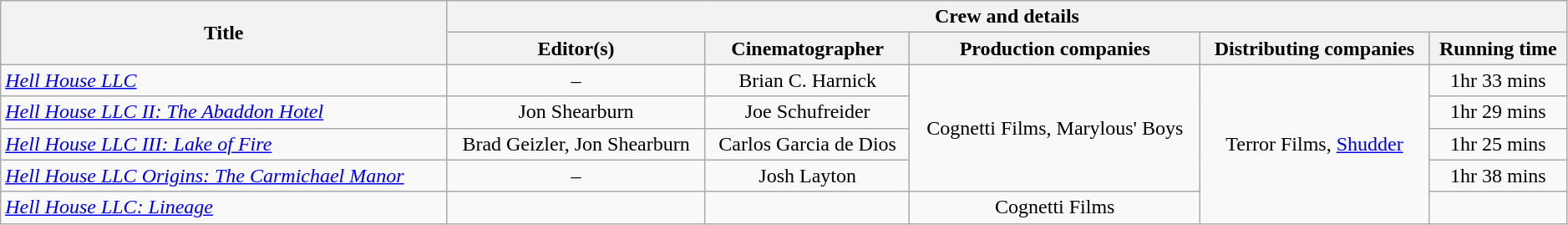<table class="wikitable plainrowheaders" style="text-align:center; width:99%;">
<tr>
<th rowspan="2">Title</th>
<th colspan="7">Crew and details</th>
</tr>
<tr>
<th>Editor(s)</th>
<th>Cinematographer</th>
<th>Production companies</th>
<th>Distributing companies</th>
<th>Running time</th>
</tr>
<tr>
<td style="text-align:left"><em><a href='#'>Hell House LLC</a></em></td>
<td>–</td>
<td>Brian C. Harnick</td>
<td rowspan="4">Cognetti Films, Marylous' Boys</td>
<td rowspan="5">Terror Films, <a href='#'>Shudder</a></td>
<td>1hr 33 mins</td>
</tr>
<tr>
<td style="text-align:left"><em><a href='#'>Hell House LLC II: The Abaddon Hotel</a></em></td>
<td>Jon Shearburn</td>
<td>Joe Schufreider</td>
<td>1hr 29 mins</td>
</tr>
<tr>
<td style="text-align:left"><em><a href='#'>Hell House LLC III: Lake of Fire</a></em></td>
<td>Brad Geizler, Jon Shearburn</td>
<td>Carlos Garcia de Dios</td>
<td>1hr 25 mins</td>
</tr>
<tr>
<td style="text-align:left"><em><a href='#'>Hell House LLC Origins: The Carmichael Manor</a></em></td>
<td>–</td>
<td>Josh Layton</td>
<td>1hr 38 mins</td>
</tr>
<tr>
<td style="text-align:left"><em><a href='#'>Hell House LLC: Lineage</a></em></td>
<td></td>
<td></td>
<td>Cognetti Films</td>
<td></td>
</tr>
</table>
